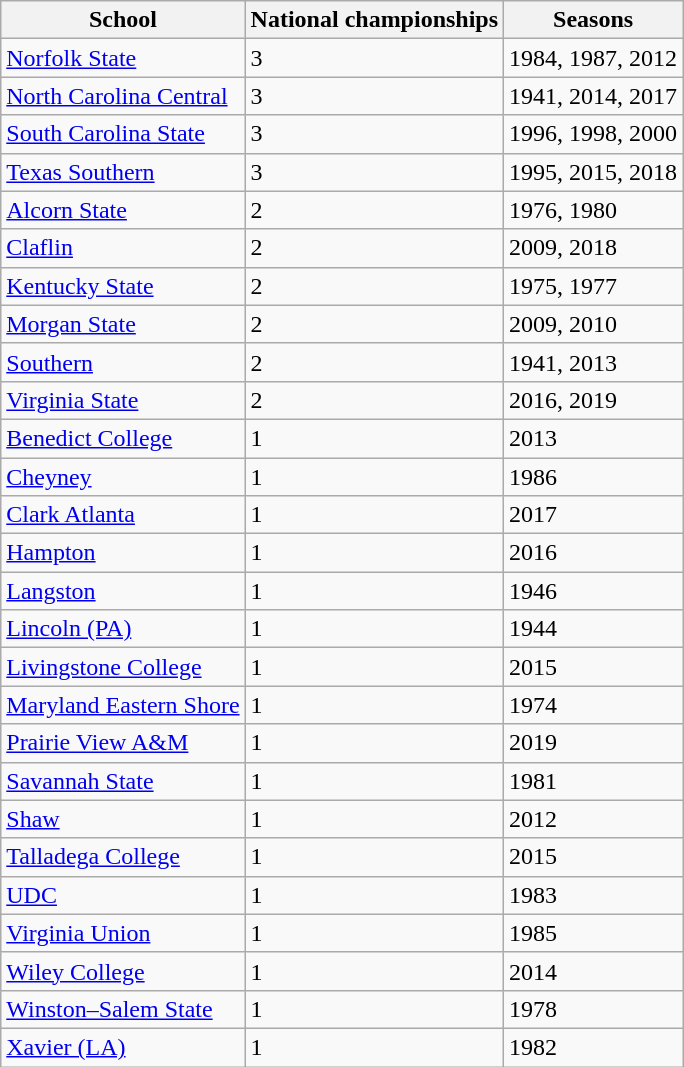<table class="wikitable sortable">
<tr>
<th>School</th>
<th>National championships</th>
<th>Seasons</th>
</tr>
<tr>
<td><a href='#'>Norfolk State</a></td>
<td>3</td>
<td>1984, 1987, 2012</td>
</tr>
<tr>
<td><a href='#'>North Carolina Central</a></td>
<td>3</td>
<td>1941, 2014, 2017</td>
</tr>
<tr>
<td><a href='#'>South Carolina State</a></td>
<td>3</td>
<td>1996, 1998, 2000</td>
</tr>
<tr>
<td><a href='#'>Texas Southern</a></td>
<td>3</td>
<td>1995, 2015, 2018</td>
</tr>
<tr>
<td><a href='#'>Alcorn State</a></td>
<td>2</td>
<td>1976, 1980</td>
</tr>
<tr>
<td><a href='#'>Claflin</a></td>
<td>2</td>
<td>2009, 2018</td>
</tr>
<tr>
<td><a href='#'>Kentucky State</a></td>
<td>2</td>
<td>1975, 1977</td>
</tr>
<tr>
<td><a href='#'>Morgan State</a></td>
<td>2</td>
<td>2009, 2010</td>
</tr>
<tr>
<td><a href='#'>Southern</a></td>
<td>2</td>
<td>1941, 2013</td>
</tr>
<tr>
<td><a href='#'>Virginia State</a></td>
<td>2</td>
<td>2016, 2019</td>
</tr>
<tr>
<td><a href='#'>Benedict College</a></td>
<td>1</td>
<td>2013</td>
</tr>
<tr>
<td><a href='#'>Cheyney</a></td>
<td>1</td>
<td>1986</td>
</tr>
<tr>
<td><a href='#'>Clark Atlanta</a></td>
<td>1</td>
<td>2017</td>
</tr>
<tr>
<td><a href='#'>Hampton</a></td>
<td>1</td>
<td>2016</td>
</tr>
<tr>
<td><a href='#'>Langston</a></td>
<td>1</td>
<td>1946</td>
</tr>
<tr>
<td><a href='#'>Lincoln (PA)</a></td>
<td>1</td>
<td>1944</td>
</tr>
<tr>
<td><a href='#'>Livingstone College</a></td>
<td>1</td>
<td>2015</td>
</tr>
<tr>
<td><a href='#'>Maryland Eastern Shore</a></td>
<td>1</td>
<td>1974</td>
</tr>
<tr>
<td><a href='#'>Prairie View A&M</a></td>
<td>1</td>
<td>2019</td>
</tr>
<tr>
<td><a href='#'>Savannah State</a></td>
<td>1</td>
<td>1981</td>
</tr>
<tr>
<td><a href='#'>Shaw</a></td>
<td>1</td>
<td>2012</td>
</tr>
<tr>
<td><a href='#'>Talladega College</a></td>
<td>1</td>
<td>2015</td>
</tr>
<tr>
<td><a href='#'>UDC</a></td>
<td>1</td>
<td>1983</td>
</tr>
<tr>
<td><a href='#'>Virginia Union</a></td>
<td>1</td>
<td>1985</td>
</tr>
<tr>
<td><a href='#'>Wiley College</a></td>
<td>1</td>
<td>2014</td>
</tr>
<tr>
<td><a href='#'>Winston–Salem State</a></td>
<td>1</td>
<td>1978</td>
</tr>
<tr>
<td><a href='#'>Xavier (LA)</a></td>
<td>1</td>
<td>1982</td>
</tr>
</table>
